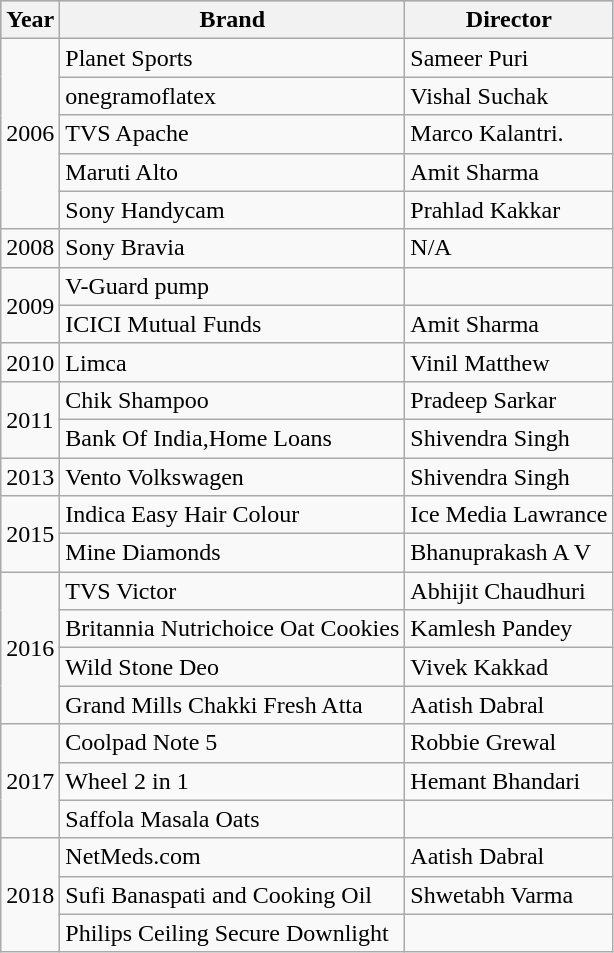<table class="wikitable sortable">
<tr style="background:#b0c4de; text-align:center;">
<th>Year</th>
<th>Brand</th>
<th>Director</th>
</tr>
<tr>
<td rowspan="5">2006</td>
<td>Planet Sports</td>
<td>Sameer Puri</td>
</tr>
<tr>
<td>onegramoflatex</td>
<td>Vishal Suchak</td>
</tr>
<tr>
<td>TVS Apache</td>
<td>Marco Kalantri.</td>
</tr>
<tr>
<td>Maruti Alto</td>
<td>Amit Sharma</td>
</tr>
<tr>
<td>Sony Handycam</td>
<td>Prahlad Kakkar</td>
</tr>
<tr>
<td>2008</td>
<td>Sony Bravia</td>
<td>N/A</td>
</tr>
<tr>
<td rowspan="2">2009</td>
<td>V-Guard pump</td>
<td></td>
</tr>
<tr>
<td>ICICI Mutual Funds</td>
<td>Amit Sharma</td>
</tr>
<tr>
<td>2010</td>
<td>Limca</td>
<td>Vinil Matthew</td>
</tr>
<tr>
<td rowspan="2">2011</td>
<td>Chik Shampoo</td>
<td>Pradeep Sarkar</td>
</tr>
<tr>
<td>Bank Of India,Home Loans</td>
<td>Shivendra Singh</td>
</tr>
<tr>
<td>2013</td>
<td>Vento Volkswagen</td>
<td>Shivendra Singh</td>
</tr>
<tr>
<td rowspan="2">2015</td>
<td>Indica Easy Hair Colour</td>
<td>Ice Media Lawrance</td>
</tr>
<tr>
<td>Mine Diamonds</td>
<td>Bhanuprakash A V</td>
</tr>
<tr>
<td rowspan="4">2016</td>
<td>TVS Victor</td>
<td>Abhijit Chaudhuri</td>
</tr>
<tr>
<td>Britannia Nutrichoice Oat Cookies</td>
<td>Kamlesh Pandey</td>
</tr>
<tr>
<td>Wild Stone Deo</td>
<td>Vivek Kakkad</td>
</tr>
<tr>
<td>Grand Mills Chakki Fresh Atta</td>
<td>Aatish Dabral</td>
</tr>
<tr>
<td rowspan="3">2017</td>
<td>Coolpad Note 5</td>
<td>Robbie Grewal</td>
</tr>
<tr>
<td>Wheel 2 in 1</td>
<td>Hemant Bhandari</td>
</tr>
<tr>
<td>Saffola Masala Oats</td>
<td></td>
</tr>
<tr>
<td rowspan="3">2018</td>
<td>NetMeds.com</td>
<td>Aatish Dabral</td>
</tr>
<tr>
<td>Sufi Banaspati and Cooking Oil</td>
<td>Shwetabh Varma</td>
</tr>
<tr>
<td>Philips Ceiling Secure Downlight</td>
<td></td>
</tr>
</table>
